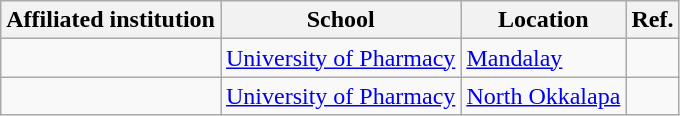<table class="wikitable sortable">
<tr>
<th>Affiliated institution</th>
<th>School</th>
<th>Location</th>
<th>Ref.</th>
</tr>
<tr>
<td></td>
<td><a href='#'>University of Pharmacy</a></td>
<td><a href='#'>Mandalay</a></td>
<td></td>
</tr>
<tr>
<td></td>
<td><a href='#'>University of Pharmacy</a></td>
<td><a href='#'>North Okkalapa</a></td>
<td></td>
</tr>
</table>
